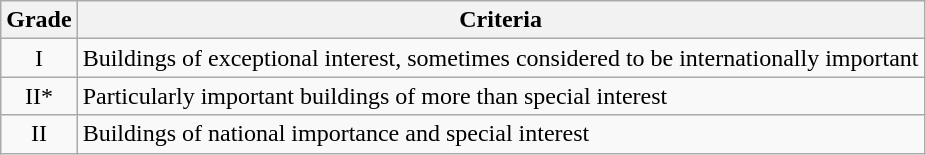<table class="wikitable">
<tr>
<th>Grade</th>
<th>Criteria</th>
</tr>
<tr>
<td align="center" >I</td>
<td>Buildings of exceptional interest, sometimes considered to be internationally important</td>
</tr>
<tr>
<td align="center" >II*</td>
<td>Particularly important buildings of more than special interest</td>
</tr>
<tr>
<td align="center" >II</td>
<td>Buildings of national importance and special interest</td>
</tr>
</table>
